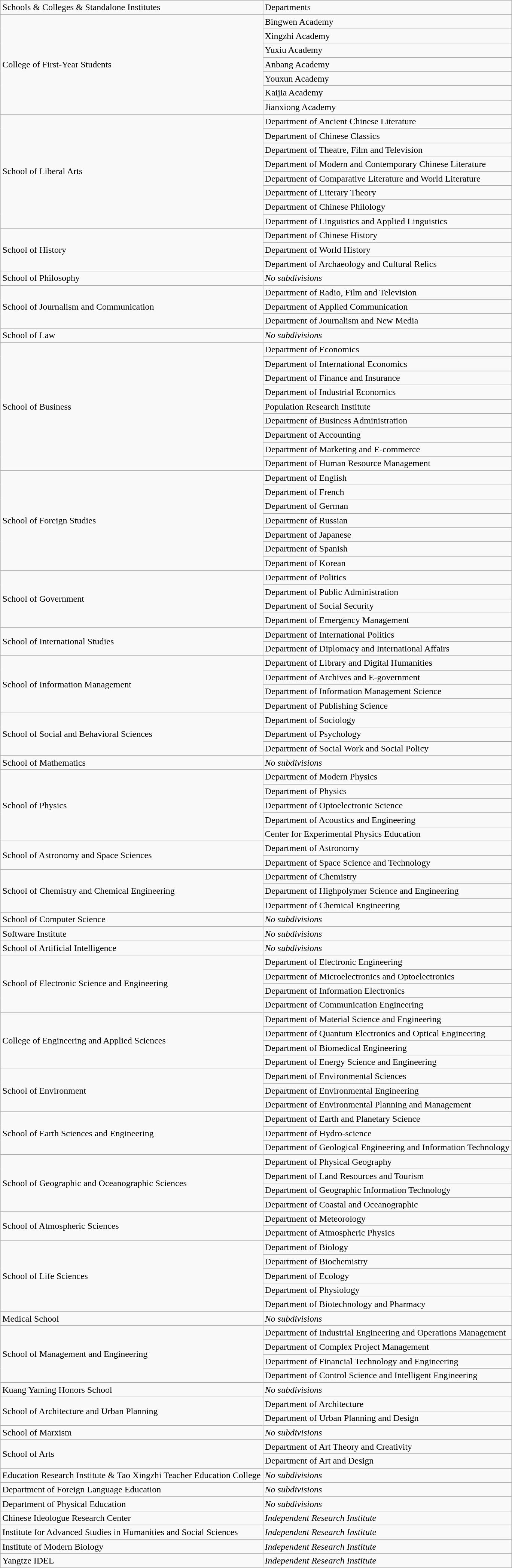<table class="wikitable sortable">
<tr>
<td colspan="2">Schools & Colleges & Standalone Institutes</td>
<td>Departments</td>
</tr>
<tr>
<td colspan="2" rowspan="7">College of First-Year Students</td>
<td>Bingwen Academy</td>
</tr>
<tr>
<td>Xingzhi Academy</td>
</tr>
<tr>
<td>Yuxiu Academy</td>
</tr>
<tr>
<td>Anbang Academy</td>
</tr>
<tr>
<td>Youxun Academy</td>
</tr>
<tr>
<td>Kaijia Academy</td>
</tr>
<tr>
<td>Jianxiong Academy</td>
</tr>
<tr>
<td colspan="2" rowspan="8">School of Liberal Arts</td>
<td>Department of Ancient Chinese Literature</td>
</tr>
<tr>
<td>Department of Chinese Classics</td>
</tr>
<tr>
<td>Department of Theatre, Film and Television</td>
</tr>
<tr>
<td>Department of Modern and Contemporary Chinese Literature</td>
</tr>
<tr>
<td>Department of Comparative Literature and World Literature</td>
</tr>
<tr>
<td>Department of Literary Theory</td>
</tr>
<tr>
<td>Department of Chinese Philology</td>
</tr>
<tr>
<td>Department of Linguistics and Applied Linguistics</td>
</tr>
<tr>
<td colspan="2" rowspan="3">School of History</td>
<td>Department of Chinese History</td>
</tr>
<tr>
<td>Department of World History</td>
</tr>
<tr>
<td>Department of Archaeology and Cultural Relics</td>
</tr>
<tr>
<td colspan="2">School of Philosophy</td>
<td><em>No subdivisions</em></td>
</tr>
<tr>
<td colspan="2" rowspan="3">School of Journalism and Communication</td>
<td>Department of Radio, Film and Television</td>
</tr>
<tr>
<td>Department of Applied Communication</td>
</tr>
<tr>
<td>Department of Journalism and New Media</td>
</tr>
<tr>
<td colspan="2">School of Law</td>
<td><em>No subdivisions</em></td>
</tr>
<tr>
<td colspan="2" rowspan="9">School of Business</td>
<td>Department of Economics</td>
</tr>
<tr>
<td>Department of International Economics</td>
</tr>
<tr>
<td>Department of Finance and Insurance</td>
</tr>
<tr>
<td>Department of Industrial Economics</td>
</tr>
<tr>
<td>Population Research Institute</td>
</tr>
<tr>
<td>Department of Business Administration</td>
</tr>
<tr>
<td>Department of Accounting</td>
</tr>
<tr>
<td>Department of Marketing and E-commerce</td>
</tr>
<tr>
<td>Department of Human Resource Management</td>
</tr>
<tr>
<td colspan="2" rowspan="7">School of Foreign Studies</td>
<td>Department of English</td>
</tr>
<tr>
<td>Department of French</td>
</tr>
<tr>
<td>Department of German</td>
</tr>
<tr>
<td>Department of Russian</td>
</tr>
<tr>
<td>Department of Japanese</td>
</tr>
<tr>
<td>Department of Spanish</td>
</tr>
<tr>
<td>Department of Korean</td>
</tr>
<tr>
<td colspan="2" rowspan="4">School of Government</td>
<td>Department of Politics</td>
</tr>
<tr>
<td>Department of Public Administration</td>
</tr>
<tr>
<td>Department of Social Security</td>
</tr>
<tr>
<td>Department of Emergency Management</td>
</tr>
<tr>
<td colspan="2" rowspan="2">School of International Studies</td>
<td>Department of International Politics</td>
</tr>
<tr>
<td>Department of Diplomacy and International Affairs</td>
</tr>
<tr>
<td colspan="2" rowspan="4">School of Information Management</td>
<td>Department of Library and Digital Humanities</td>
</tr>
<tr>
<td>Department of Archives and E-government</td>
</tr>
<tr>
<td>Department of Information Management Science</td>
</tr>
<tr>
<td>Department of Publishing Science</td>
</tr>
<tr>
<td colspan="2" rowspan="3">School of Social and Behavioral Sciences</td>
<td>Department of Sociology</td>
</tr>
<tr>
<td>Department of Psychology</td>
</tr>
<tr>
<td>Department of Social Work and Social Policy</td>
</tr>
<tr>
<td colspan="2">School of Mathematics</td>
<td><em>No subdivisions</em></td>
</tr>
<tr>
<td colspan="2" rowspan="5">School of Physics</td>
<td>Department of Modern Physics</td>
</tr>
<tr>
<td>Department of Physics</td>
</tr>
<tr>
<td>Department of Optoelectronic Science</td>
</tr>
<tr>
<td>Department of Acoustics and Engineering</td>
</tr>
<tr>
<td>Center for Experimental Physics Education</td>
</tr>
<tr>
<td colspan="2" rowspan="2">School of Astronomy and Space Sciences</td>
<td>Department of Astronomy</td>
</tr>
<tr>
<td>Department of Space Science and Technology</td>
</tr>
<tr>
<td colspan="2" rowspan="3">School of Chemistry and Chemical Engineering</td>
<td>Department of Chemistry</td>
</tr>
<tr>
<td>Department of Highpolymer Science and Engineering</td>
</tr>
<tr>
<td>Department of Chemical Engineering</td>
</tr>
<tr>
<td colspan="2">School of Computer Science</td>
<td><em>No subdivisions</em></td>
</tr>
<tr>
<td colspan="2">Software Institute</td>
<td><em>No subdivisions</em></td>
</tr>
<tr>
<td colspan="2">School of Artificial Intelligence</td>
<td><em>No subdivisions</em></td>
</tr>
<tr>
<td colspan="2" rowspan="4">School of Electronic Science and Engineering</td>
<td>Department of Electronic Engineering</td>
</tr>
<tr>
<td>Department of Microelectronics and Optoelectronics</td>
</tr>
<tr>
<td>Department of Information Electronics</td>
</tr>
<tr>
<td>Department of Communication Engineering</td>
</tr>
<tr>
<td colspan="2" rowspan="4">College of Engineering and Applied Sciences</td>
<td>Department of Material Science and Engineering</td>
</tr>
<tr>
<td>Department of Quantum Electronics and Optical Engineering</td>
</tr>
<tr>
<td>Department of Biomedical Engineering</td>
</tr>
<tr>
<td>Department of Energy Science and Engineering</td>
</tr>
<tr>
<td colspan="2" rowspan="3">School of Environment</td>
<td>Department of Environmental Sciences</td>
</tr>
<tr>
<td>Department of Environmental Engineering</td>
</tr>
<tr>
<td>Department of Environmental Planning and Management</td>
</tr>
<tr>
<td colspan="2" rowspan="3">School of Earth Sciences and Engineering</td>
<td>Department of Earth and Planetary Science</td>
</tr>
<tr>
<td>Department of Hydro-science</td>
</tr>
<tr>
<td>Department of Geological Engineering and Information Technology</td>
</tr>
<tr>
<td colspan="2" rowspan="4">School of Geographic and Oceanographic Sciences</td>
<td>Department of Physical Geography</td>
</tr>
<tr>
<td>Department of Land Resources and Tourism</td>
</tr>
<tr>
<td>Department of Geographic Information Technology</td>
</tr>
<tr>
<td>Department of Coastal and Oceanographic</td>
</tr>
<tr>
<td colspan="2" rowspan="2">School of Atmospheric Sciences</td>
<td>Department of Meteorology</td>
</tr>
<tr>
<td>Department of Atmospheric Physics</td>
</tr>
<tr>
<td colspan="2" rowspan="5">School of Life Sciences</td>
<td>Department of Biology</td>
</tr>
<tr>
<td>Department of Biochemistry</td>
</tr>
<tr>
<td>Department of Ecology</td>
</tr>
<tr>
<td>Department of Physiology</td>
</tr>
<tr>
<td>Department of Biotechnology and Pharmacy</td>
</tr>
<tr>
<td colspan="2">Medical School</td>
<td><em>No subdivisions</em></td>
</tr>
<tr>
<td colspan="2" rowspan="4">School of Management and Engineering</td>
<td>Department of Industrial Engineering and Operations Management</td>
</tr>
<tr>
<td>Department of Complex Project Management</td>
</tr>
<tr>
<td>Department of Financial Technology and Engineering</td>
</tr>
<tr>
<td>Department of Control Science and Intelligent Engineering</td>
</tr>
<tr>
<td colspan="2">Kuang Yaming Honors School</td>
<td><em>No subdivisions</em></td>
</tr>
<tr>
<td colspan="2" rowspan="2">School of Architecture and Urban Planning</td>
<td>Department of Architecture</td>
</tr>
<tr>
<td>Department of Urban Planning and Design</td>
</tr>
<tr>
<td colspan="2">School of Marxism</td>
<td><em>No subdivisions</em></td>
</tr>
<tr>
<td colspan="2" rowspan="2">School of Arts</td>
<td>Department of Art Theory and Creativity</td>
</tr>
<tr>
<td>Department of Art and Design</td>
</tr>
<tr>
<td colspan="2">Education Research Institute & Tao Xingzhi Teacher Education College</td>
<td><em>No subdivisions</em></td>
</tr>
<tr>
<td colspan="2">Department of Foreign Language Education</td>
<td><em>No subdivisions</em></td>
</tr>
<tr>
<td colspan="2">Department of Physical Education</td>
<td><em>No subdivisions</em></td>
</tr>
<tr>
<td colspan="2">Chinese Ideologue Research Center</td>
<td><em>Independent Research Institute</em></td>
</tr>
<tr>
<td colspan="2">Institute for Advanced Studies in Humanities and Social Sciences</td>
<td><em>Independent Research Institute</em></td>
</tr>
<tr>
<td colspan="2">Institute of Modern Biology<br></td>
<td><em>Independent Research Institute</em></td>
</tr>
<tr>
<td colspan="2">Yangtze IDEL</td>
<td><em>Independent Research Institute</em></td>
</tr>
</table>
